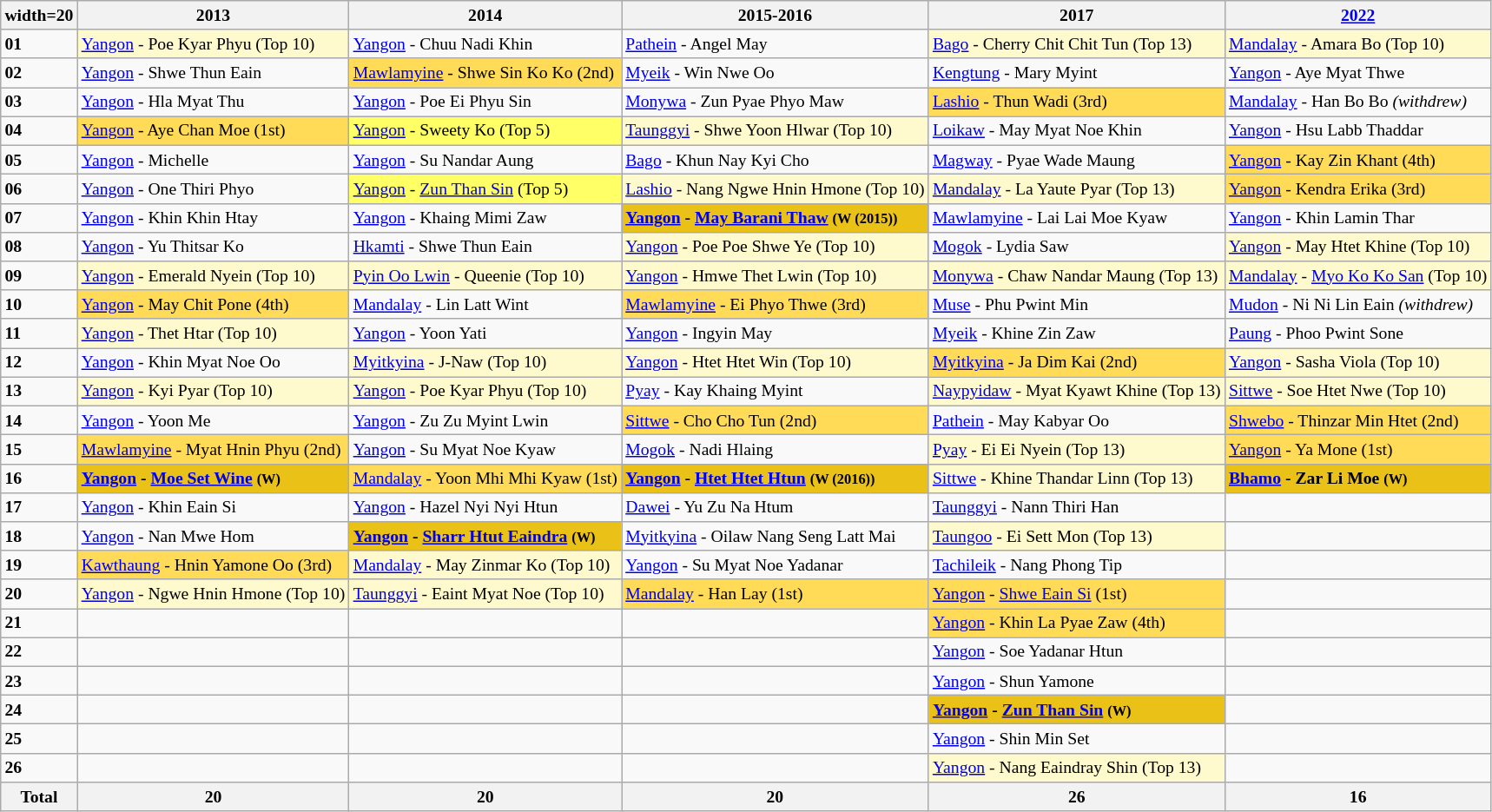<table class="wikitable" style="font-size: 82%";>
<tr>
<th>width=20 </th>
<th>2013</th>
<th>2014</th>
<th>2015-2016</th>
<th>2017</th>
<th><a href='#'>2022</a></th>
</tr>
<tr>
<td><strong>01</strong></td>
<td bgcolor="#FFFACD"> <a href='#'>Yangon</a> - Poe Kyar Phyu (Top 10)</td>
<td> <a href='#'>Yangon</a> - Chuu Nadi Khin</td>
<td> <a href='#'>Pathein</a> - Angel May</td>
<td bgcolor="#FFFACD"> <a href='#'>Bago</a> - Cherry Chit Chit Tun (Top 13)</td>
<td bgcolor="#FFFACD"> <a href='#'>Mandalay</a> - Amara Bo (Top 10)</td>
</tr>
<tr>
<td><strong>02</strong></td>
<td> <a href='#'>Yangon</a> - Shwe Thun Eain</td>
<td bgcolor=#FFDB58> <a href='#'>Mawlamyine</a> - Shwe Sin Ko Ko (2nd)</td>
<td> <a href='#'>Myeik</a> - Win Nwe Oo</td>
<td> <a href='#'>Kengtung</a> - Mary Myint</td>
<td> <a href='#'>Yangon</a> - Aye Myat Thwe</td>
</tr>
<tr>
<td><strong>03</strong></td>
<td> <a href='#'>Yangon</a> - Hla Myat Thu</td>
<td> <a href='#'>Yangon</a> - Poe Ei Phyu Sin</td>
<td> <a href='#'>Monywa</a> - Zun Pyae Phyo Maw</td>
<td bgcolor=#FFDB58> <a href='#'>Lashio</a> - Thun Wadi (3rd)</td>
<td> <a href='#'>Mandalay</a> - Han Bo Bo <em>(withdrew)</em></td>
</tr>
<tr>
<td><strong>04</strong></td>
<td bgcolor=#FFDB58> <a href='#'>Yangon</a> - Aye Chan Moe (1st)</td>
<td bgcolor="#FFFF66"> <a href='#'>Yangon</a> - Sweety Ko (Top 5)</td>
<td bgcolor="#FFFACD"> <a href='#'>Taunggyi</a> - Shwe Yoon Hlwar (Top 10)</td>
<td> <a href='#'>Loikaw</a> - May Myat Noe Khin</td>
<td> <a href='#'>Yangon</a> - Hsu Labb Thaddar</td>
</tr>
<tr>
<td><strong>05</strong></td>
<td> <a href='#'>Yangon</a> - Michelle</td>
<td> <a href='#'>Yangon</a> - Su Nandar Aung</td>
<td> <a href='#'>Bago</a> - Khun Nay Kyi Cho</td>
<td> <a href='#'>Magway</a> - Pyae Wade Maung</td>
<td bgcolor=#FFDB58> <a href='#'>Yangon</a> - Kay Zin Khant (4th)</td>
</tr>
<tr>
<td><strong>06</strong></td>
<td> <a href='#'>Yangon</a> - One Thiri Phyo</td>
<td bgcolor="#FFFF66"> <a href='#'>Yangon</a> - <a href='#'>Zun Than Sin</a> (Top 5)</td>
<td bgcolor="#FFFACD"> <a href='#'>Lashio</a> - Nang Ngwe Hnin Hmone (Top 10)</td>
<td bgcolor="#FFFACD"> <a href='#'>Mandalay</a> - La Yaute Pyar (Top 13)</td>
<td bgcolor=#FFDB58> <a href='#'>Yangon</a> - Kendra Erika (3rd)</td>
</tr>
<tr>
<td><strong>07</strong></td>
<td> <a href='#'>Yangon</a> - Khin Khin Htay</td>
<td> <a href='#'>Yangon</a> - Khaing Mimi Zaw</td>
<td bgcolor="#EAC117"><strong> <a href='#'>Yangon</a> - <a href='#'>May Barani Thaw</a> <small>(W (2015))</small></strong></td>
<td> <a href='#'>Mawlamyine</a> - Lai Lai Moe Kyaw</td>
<td> <a href='#'>Yangon</a> - Khin Lamin Thar</td>
</tr>
<tr>
<td><strong>08</strong></td>
<td> <a href='#'>Yangon</a> - Yu Thitsar Ko</td>
<td> <a href='#'>Hkamti</a> - Shwe Thun Eain</td>
<td bgcolor="#FFFACD"> <a href='#'>Yangon</a> - Poe Poe Shwe Ye (Top 10)</td>
<td> <a href='#'>Mogok</a> - Lydia Saw</td>
<td bgcolor="#FFFACD"> <a href='#'>Yangon</a> - May Htet Khine (Top 10)</td>
</tr>
<tr>
<td><strong>09</strong></td>
<td bgcolor="#FFFACD"> <a href='#'>Yangon</a> - Emerald Nyein (Top 10)</td>
<td bgcolor="#FFFACD"> <a href='#'>Pyin Oo Lwin</a> - Queenie (Top 10)</td>
<td bgcolor="#FFFACD"> <a href='#'>Yangon</a> - Hmwe Thet Lwin (Top 10)</td>
<td bgcolor="#FFFACD"> <a href='#'>Monywa</a> - Chaw Nandar Maung (Top 13)</td>
<td bgcolor="#FFFACD"> <a href='#'>Mandalay</a> - <a href='#'>Myo Ko Ko San</a> (Top 10)</td>
</tr>
<tr>
<td><strong>10</strong></td>
<td bgcolor=#FFDB58> <a href='#'>Yangon</a> - May Chit Pone (4th)</td>
<td> <a href='#'>Mandalay</a> - Lin Latt Wint</td>
<td bgcolor=#FFDB58> <a href='#'>Mawlamyine</a> - Ei Phyo Thwe (3rd)</td>
<td> <a href='#'>Muse</a> - Phu Pwint Min</td>
<td> <a href='#'>Mudon</a> - Ni Ni Lin Eain <em>(withdrew)</em></td>
</tr>
<tr>
<td><strong>11</strong></td>
<td bgcolor="#FFFACD"> <a href='#'>Yangon</a> - Thet Htar (Top 10)</td>
<td> <a href='#'>Yangon</a> - Yoon Yati</td>
<td> <a href='#'>Yangon</a> - Ingyin May</td>
<td> <a href='#'>Myeik</a> - Khine Zin Zaw</td>
<td> <a href='#'>Paung</a> - Phoo Pwint Sone</td>
</tr>
<tr>
<td><strong>12</strong></td>
<td> <a href='#'>Yangon</a> - Khin Myat Noe Oo</td>
<td bgcolor="#FFFACD"> <a href='#'>Myitkyina</a> - J-Naw (Top 10)</td>
<td bgcolor="#FFFACD"> <a href='#'>Yangon</a> - Htet Htet Win (Top 10)</td>
<td bgcolor=#FFDB58> <a href='#'>Myitkyina</a> - Ja Dim Kai (2nd)</td>
<td bgcolor="#FFFACD"> <a href='#'>Yangon</a> - Sasha Viola (Top 10)</td>
</tr>
<tr>
<td><strong>13</strong></td>
<td bgcolor="#FFFACD"> <a href='#'>Yangon</a> - Kyi Pyar (Top 10)</td>
<td bgcolor="#FFFACD"> <a href='#'>Yangon</a> - Poe Kyar Phyu (Top 10)</td>
<td> <a href='#'>Pyay</a> - Kay Khaing Myint</td>
<td bgcolor="#FFFACD"> <a href='#'>Naypyidaw</a> - Myat Kyawt Khine (Top 13)</td>
<td bgcolor="#FFFACD"> <a href='#'>Sittwe</a> - Soe Htet Nwe (Top 10)</td>
</tr>
<tr>
<td><strong>14</strong></td>
<td> <a href='#'>Yangon</a> - Yoon Me</td>
<td> <a href='#'>Yangon</a> - Zu Zu Myint Lwin</td>
<td bgcolor=#FFDB58> <a href='#'>Sittwe</a> - Cho Cho Tun (2nd)</td>
<td> <a href='#'>Pathein</a> - May Kabyar Oo</td>
<td bgcolor=#FFDB58> <a href='#'>Shwebo</a> - Thinzar Min Htet (2nd)</td>
</tr>
<tr>
<td><strong>15</strong></td>
<td bgcolor=#FFDB58> <a href='#'>Mawlamyine</a> - Myat Hnin Phyu (2nd)</td>
<td> <a href='#'>Yangon</a> - Su Myat Noe Kyaw</td>
<td> <a href='#'>Mogok</a> - Nadi Hlaing</td>
<td bgcolor="#FFFACD"> <a href='#'>Pyay</a> - Ei Ei Nyein (Top 13)</td>
<td bgcolor=#FFDB58> <a href='#'>Yangon</a> - Ya Mone (1st)</td>
</tr>
<tr>
<td><strong>16</strong></td>
<td bgcolor="#EAC117"><strong> <a href='#'>Yangon</a> - <a href='#'>Moe Set Wine</a> <small>(W)</small></strong></td>
<td bgcolor=#FFDB58> <a href='#'>Mandalay</a> - Yoon Mhi Mhi Kyaw (1st)</td>
<td bgcolor="#EAC117"><strong> <a href='#'>Yangon</a> - <a href='#'>Htet Htet Htun</a> <small>(W (2016))</small></strong></td>
<td bgcolor="#FFFACD"> <a href='#'>Sittwe</a> - Khine Thandar Linn (Top 13)</td>
<td bgcolor="#EAC117"><strong>  <a href='#'>Bhamo</a> - Zar Li Moe <small>(W)</small></strong></td>
</tr>
<tr>
<td><strong>17</strong></td>
<td> <a href='#'>Yangon</a> - Khin Eain Si</td>
<td> <a href='#'>Yangon</a> - Hazel Nyi Nyi Htun</td>
<td> <a href='#'>Dawei</a> - Yu Zu Na Htum</td>
<td> <a href='#'>Taunggyi</a> - Nann Thiri Han</td>
<td></td>
</tr>
<tr>
<td><strong>18</strong></td>
<td> <a href='#'>Yangon</a> - Nan Mwe Hom</td>
<td bgcolor="#EAC117"><strong> <a href='#'>Yangon</a> - <a href='#'>Sharr Htut Eaindra</a> <small>(W)</small></strong></td>
<td> <a href='#'>Myitkyina</a> - Oilaw Nang Seng Latt Mai</td>
<td bgcolor="#FFFACD"> <a href='#'>Taungoo</a> - Ei Sett Mon (Top 13)</td>
<td></td>
</tr>
<tr>
<td><strong>19</strong></td>
<td bgcolor=#FFDB58> <a href='#'>Kawthaung</a> - Hnin Yamone Oo (3rd)</td>
<td bgcolor="#FFFACD"> <a href='#'>Mandalay</a> - May Zinmar Ko (Top 10)</td>
<td> <a href='#'>Yangon</a> - Su Myat Noe Yadanar</td>
<td> <a href='#'>Tachileik</a> - Nang Phong Tip</td>
<td></td>
</tr>
<tr>
<td><strong>20</strong></td>
<td bgcolor="#FFFACD"> <a href='#'>Yangon</a> - Ngwe Hnin Hmone (Top 10)</td>
<td bgcolor="#FFFACD"> <a href='#'>Taunggyi</a> - Eaint Myat Noe (Top 10)</td>
<td bgcolor=#FFDB58> <a href='#'>Mandalay</a> - Han Lay (1st)</td>
<td bgcolor=#FFDB58> <a href='#'>Yangon</a> - <a href='#'>Shwe Eain Si</a> (1st)</td>
<td></td>
</tr>
<tr>
<td><strong>21</strong></td>
<td></td>
<td></td>
<td></td>
<td bgcolor=#FFDB58> <a href='#'>Yangon</a> - Khin La Pyae Zaw (4th)</td>
<td></td>
</tr>
<tr>
<td><strong>22</strong></td>
<td></td>
<td></td>
<td></td>
<td> <a href='#'>Yangon</a> - Soe Yadanar Htun</td>
<td></td>
</tr>
<tr>
<td><strong>23</strong></td>
<td></td>
<td></td>
<td></td>
<td> <a href='#'>Yangon</a> - Shun Yamone</td>
<td></td>
</tr>
<tr>
<td><strong>24</strong></td>
<td></td>
<td></td>
<td></td>
<td bgcolor="#EAC117"><strong> <a href='#'>Yangon</a> - <a href='#'>Zun Than Sin</a> <small>(W)</small></strong></td>
<td></td>
</tr>
<tr>
<td><strong>25</strong></td>
<td></td>
<td></td>
<td></td>
<td> <a href='#'>Yangon</a> - Shin Min Set</td>
<td></td>
</tr>
<tr>
<td><strong>26</strong></td>
<td></td>
<td></td>
<td></td>
<td bgcolor="#FFFACD"> <a href='#'>Yangon</a> - Nang Eaindray Shin (Top 13)</td>
<td></td>
</tr>
<tr>
<th>Total</th>
<th>20</th>
<th>20</th>
<th>20</th>
<th>26</th>
<th>16</th>
</tr>
</table>
